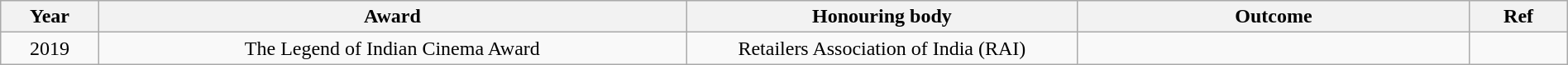<table class="wikitable" style="width:100%;">
<tr>
<th width=5%>Year</th>
<th style="width:30%;">Award</th>
<th style="width:20%;">Honouring body</th>
<th style="width:20%;">Outcome</th>
<th style="width:5%;">Ref</th>
</tr>
<tr>
<td style="text-align:center;">2019</td>
<td style="text-align:center;">The Legend of Indian Cinema Award</td>
<td style="text-align:center;">Retailers Association of India (RAI)</td>
<td></td>
<td></td>
</tr>
</table>
